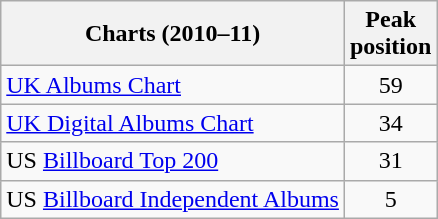<table class="wikitable sortable">
<tr>
<th>Charts (2010–11)</th>
<th>Peak<br>position</th>
</tr>
<tr>
<td><a href='#'>UK Albums Chart</a></td>
<td style="text-align:center;">59</td>
</tr>
<tr>
<td><a href='#'>UK Digital Albums Chart</a></td>
<td style="text-align:center;">34</td>
</tr>
<tr>
<td>US <a href='#'>Billboard Top 200</a></td>
<td style="text-align:center;">31</td>
</tr>
<tr>
<td>US <a href='#'>Billboard Independent Albums</a></td>
<td style="text-align:center;">5</td>
</tr>
</table>
